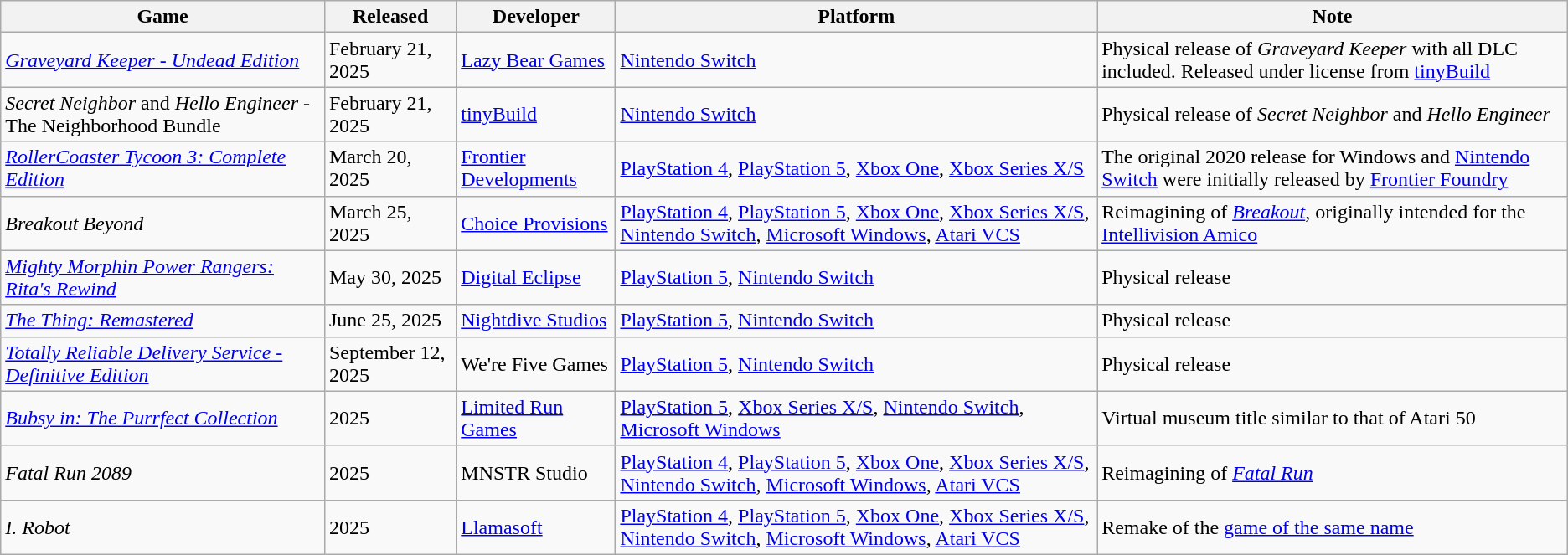<table class="wikitable sortable">
<tr>
<th>Game</th>
<th>Released</th>
<th>Developer</th>
<th>Platform</th>
<th>Note</th>
</tr>
<tr>
<td><em><a href='#'>Graveyard Keeper - Undead Edition</a></em></td>
<td>February 21, 2025</td>
<td><a href='#'>Lazy Bear Games</a></td>
<td><a href='#'>Nintendo Switch</a></td>
<td>Physical release of <em>Graveyard Keeper</em> with all DLC included. Released under license from <a href='#'>tinyBuild</a></td>
</tr>
<tr>
<td><em>Secret Neighbor</em> and <em>Hello Engineer</em> - The Neighborhood Bundle</td>
<td>February 21, 2025</td>
<td><a href='#'>tinyBuild</a></td>
<td><a href='#'>Nintendo Switch</a></td>
<td>Physical release of <em>Secret Neighbor</em> and <em>Hello Engineer</em></td>
</tr>
<tr>
<td><em><a href='#'>RollerCoaster Tycoon 3: Complete Edition</a></em></td>
<td>March 20, 2025</td>
<td><a href='#'>Frontier Developments</a></td>
<td><a href='#'>PlayStation 4</a>, <a href='#'>PlayStation 5</a>, <a href='#'>Xbox One</a>, <a href='#'>Xbox Series X/S</a></td>
<td>The original 2020 release for Windows and <a href='#'>Nintendo Switch</a> were initially released by <a href='#'>Frontier Foundry</a></td>
</tr>
<tr>
<td><em>Breakout Beyond</em></td>
<td>March 25, 2025</td>
<td><a href='#'>Choice Provisions</a></td>
<td><a href='#'>PlayStation 4</a>, <a href='#'>PlayStation 5</a>, <a href='#'>Xbox One</a>, <a href='#'>Xbox Series X/S</a>, <a href='#'>Nintendo Switch</a>, <a href='#'>Microsoft Windows</a>, <a href='#'>Atari VCS</a></td>
<td>Reimagining of <em><a href='#'>Breakout</a></em>, originally intended for the <a href='#'>Intellivision Amico</a></td>
</tr>
<tr>
<td><em><a href='#'>Mighty Morphin Power Rangers: Rita's Rewind</a></em></td>
<td>May 30, 2025</td>
<td><a href='#'>Digital Eclipse</a></td>
<td><a href='#'>PlayStation 5</a>, <a href='#'>Nintendo Switch</a></td>
<td>Physical release</td>
</tr>
<tr>
<td><em><a href='#'>The Thing: Remastered</a></em></td>
<td>June 25, 2025</td>
<td><a href='#'>Nightdive Studios</a></td>
<td><a href='#'>PlayStation 5</a>, <a href='#'>Nintendo Switch</a></td>
<td>Physical release</td>
</tr>
<tr>
<td><em><a href='#'>Totally Reliable Delivery Service - Definitive Edition</a></em></td>
<td>September 12, 2025</td>
<td>We're Five Games</td>
<td><a href='#'>PlayStation 5</a>, <a href='#'>Nintendo Switch</a></td>
<td>Physical release</td>
</tr>
<tr>
<td><em><a href='#'>Bubsy in: The Purrfect Collection</a></em></td>
<td>2025</td>
<td><a href='#'>Limited Run Games</a></td>
<td><a href='#'>PlayStation 5</a>, <a href='#'>Xbox Series X/S</a>, <a href='#'>Nintendo Switch</a>, <a href='#'>Microsoft Windows</a></td>
<td>Virtual museum title similar to that of Atari 50</td>
</tr>
<tr>
<td><em>Fatal Run 2089</em></td>
<td>2025</td>
<td>MNSTR Studio</td>
<td><a href='#'>PlayStation 4</a>, <a href='#'>PlayStation 5</a>, <a href='#'>Xbox One</a>, <a href='#'>Xbox Series X/S</a>, <a href='#'>Nintendo Switch</a>, <a href='#'>Microsoft Windows</a>, <a href='#'>Atari VCS</a></td>
<td>Reimagining of <em><a href='#'>Fatal Run</a></em></td>
</tr>
<tr>
<td><em>I. Robot</em></td>
<td>2025</td>
<td><a href='#'>Llamasoft</a></td>
<td><a href='#'>PlayStation 4</a>, <a href='#'>PlayStation 5</a>, <a href='#'>Xbox One</a>, <a href='#'>Xbox Series X/S</a>, <a href='#'>Nintendo Switch</a>, <a href='#'>Microsoft Windows</a>, <a href='#'>Atari VCS</a></td>
<td>Remake of the <a href='#'>game of the same name</a></td>
</tr>
</table>
